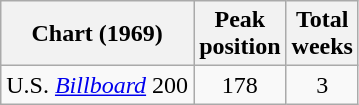<table class="wikitable">
<tr>
<th>Chart (1969)</th>
<th>Peak<br>position</th>
<th>Total<br>weeks</th>
</tr>
<tr>
<td>U.S. <em><a href='#'>Billboard</a></em> 200</td>
<td align=center>178</td>
<td align=center>3</td>
</tr>
</table>
